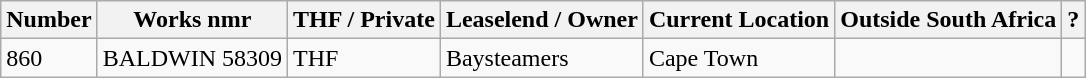<table class="wikitable">
<tr>
<th>Number</th>
<th>Works nmr</th>
<th>THF / Private</th>
<th>Leaselend / Owner</th>
<th>Current Location</th>
<th>Outside South Africa</th>
<th>?</th>
</tr>
<tr>
<td>860</td>
<td>BALDWIN 58309</td>
<td>THF</td>
<td>Baysteamers</td>
<td>Cape Town</td>
<td></td>
<td></td>
</tr>
</table>
